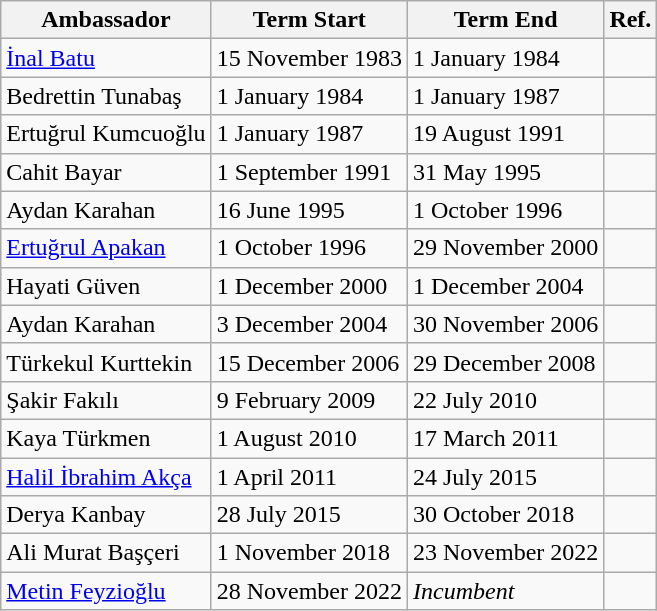<table class="wikitable">
<tr>
<th>Ambassador</th>
<th>Term Start</th>
<th>Term End</th>
<th>Ref.</th>
</tr>
<tr>
<td><a href='#'>İnal Batu</a></td>
<td>15 November 1983</td>
<td>1 January 1984</td>
<td></td>
</tr>
<tr>
<td>Bedrettin Tunabaş</td>
<td>1 January 1984</td>
<td>1 January 1987</td>
<td></td>
</tr>
<tr>
<td>Ertuğrul Kumcuoğlu</td>
<td>1 January 1987</td>
<td>19 August 1991</td>
<td></td>
</tr>
<tr>
<td>Cahit Bayar</td>
<td>1 September 1991</td>
<td>31 May 1995</td>
<td></td>
</tr>
<tr>
<td>Aydan Karahan</td>
<td>16 June 1995</td>
<td>1 October 1996</td>
<td></td>
</tr>
<tr>
<td><a href='#'>Ertuğrul Apakan</a></td>
<td>1 October 1996</td>
<td>29 November 2000</td>
<td></td>
</tr>
<tr>
<td>Hayati Güven</td>
<td>1 December 2000</td>
<td>1 December 2004</td>
<td></td>
</tr>
<tr>
<td>Aydan Karahan</td>
<td>3 December 2004</td>
<td>30 November 2006</td>
<td></td>
</tr>
<tr>
<td>Türkekul Kurttekin</td>
<td>15 December 2006</td>
<td>29 December 2008</td>
<td></td>
</tr>
<tr>
<td>Şakir Fakılı</td>
<td>9 February 2009</td>
<td>22 July 2010</td>
<td></td>
</tr>
<tr>
<td>Kaya Türkmen</td>
<td>1 August 2010</td>
<td>17 March 2011</td>
<td></td>
</tr>
<tr>
<td><a href='#'>Halil İbrahim Akça</a></td>
<td>1 April 2011</td>
<td>24 July 2015</td>
<td></td>
</tr>
<tr>
<td>Derya Kanbay</td>
<td>28 July 2015</td>
<td>30 October 2018</td>
<td></td>
</tr>
<tr>
<td>Ali Murat Başçeri</td>
<td>1 November 2018</td>
<td>23 November 2022</td>
<td></td>
</tr>
<tr>
<td><a href='#'>Metin Feyzioğlu</a></td>
<td>28 November 2022</td>
<td><em>Incumbent</em></td>
<td></td>
</tr>
</table>
